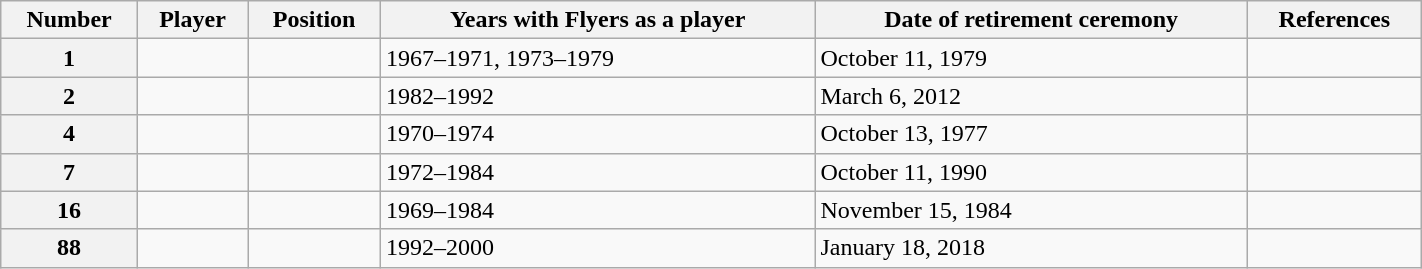<table class="wikitable sortable" width="75%">
<tr>
<th scope="col">Number</th>
<th scope="col">Player</th>
<th scope="col">Position</th>
<th scope="col">Years with Flyers as a player</th>
<th scope="col">Date of retirement ceremony</th>
<th scope="col" class="unsortable">References</th>
</tr>
<tr>
<th scope="row">1</th>
<td></td>
<td></td>
<td>1967–1971, 1973–1979</td>
<td>October 11, 1979</td>
<td></td>
</tr>
<tr>
<th scope="row">2</th>
<td></td>
<td></td>
<td>1982–1992</td>
<td>March 6, 2012</td>
<td></td>
</tr>
<tr>
<th scope="row">4</th>
<td></td>
<td></td>
<td>1970–1974</td>
<td>October 13, 1977</td>
<td></td>
</tr>
<tr>
<th scope="row">7</th>
<td></td>
<td></td>
<td>1972–1984</td>
<td>October 11, 1990</td>
<td></td>
</tr>
<tr>
<th scope="row">16</th>
<td></td>
<td></td>
<td>1969–1984</td>
<td>November 15, 1984</td>
<td></td>
</tr>
<tr>
<th scope="row">88</th>
<td></td>
<td></td>
<td>1992–2000</td>
<td>January 18, 2018</td>
<td></td>
</tr>
</table>
